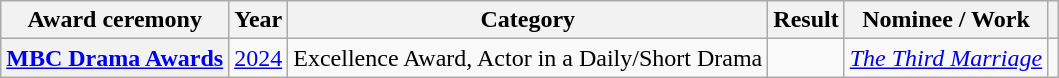<table class="wikitable plainrowheaders sortable">
<tr>
<th scope="col">Award ceremony</th>
<th scope="col">Year</th>
<th scope="col">Category</th>
<th scope="col">Result</th>
<th scope="col">Nominee / Work</th>
<th scope="col" class="unsortable"></th>
</tr>
<tr>
<th scope="row"><a href='#'>MBC Drama Awards</a></th>
<td style="text-align:center"><a href='#'>2024</a></td>
<td>Excellence Award, Actor in a Daily/Short Drama</td>
<td></td>
<td><em><a href='#'>The Third Marriage</a></em></td>
<td style="text-align:center"></td>
</tr>
</table>
